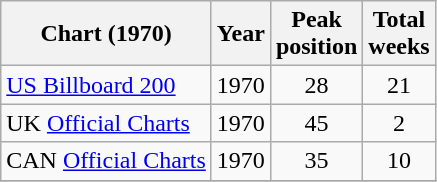<table class="wikitable sortable">
<tr>
<th>Chart (1970)</th>
<th>Year</th>
<th>Peak<br>position</th>
<th>Total<br>weeks</th>
</tr>
<tr>
<td align="left"><a href='#'>US Billboard 200</a></td>
<td style="text-align:center;">1970</td>
<td style="text-align:center;">28</td>
<td style="text-align:center;">21</td>
</tr>
<tr>
<td align="left">UK <a href='#'>Official Charts</a></td>
<td style="text-align:center;">1970</td>
<td style="text-align:center;">45</td>
<td style="text-align:center;">2</td>
</tr>
<tr>
<td align="left">CAN <a href='#'>Official Charts</a></td>
<td style="text-align:center;">1970</td>
<td style="text-align:center;">35</td>
<td style="text-align:center;">10</td>
</tr>
<tr>
</tr>
</table>
